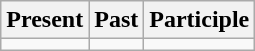<table class="wikitable">
<tr>
<th>Present</th>
<th>Past</th>
<th>Participle</th>
</tr>
<tr>
<td></td>
<td></td>
<td></td>
</tr>
</table>
